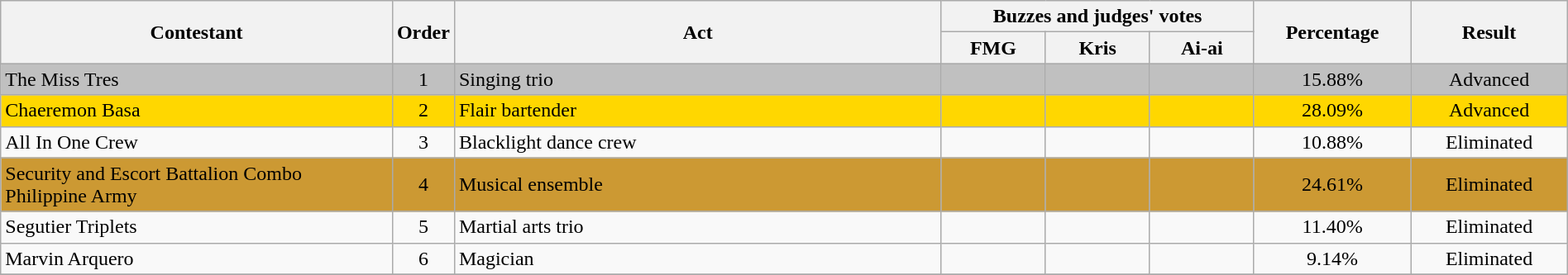<table class="wikitable" style="text-align:center; width:100%;">
<tr>
<th rowspan="2" style="width:25%;">Contestant</th>
<th rowspan="2" style="width:03%;">Order</th>
<th rowspan="2">Act</th>
<th colspan="3" style="width:20%;">Buzzes and judges' votes</th>
<th rowspan="2" style="width:10%;">Percentage</th>
<th rowspan="2" style="width:10%;">Result</th>
</tr>
<tr>
<th style="width:06.66%;">FMG</th>
<th style="width:06.66%;">Kris</th>
<th style="width:06.66%;">Ai-ai</th>
</tr>
<tr bgcolor="silver">
<td scope="row" style="text-align:left;">The Miss Tres</td>
<td>1</td>
<td scope="row" style="text-align:left;">Singing trio</td>
<td></td>
<td></td>
<td></td>
<td>15.88%</td>
<td>Advanced</td>
</tr>
<tr bgcolor=gold>
<td scope="row" style="text-align:left;">Chaeremon Basa</td>
<td>2</td>
<td scope="row" style="text-align:left;">Flair bartender</td>
<td></td>
<td></td>
<td></td>
<td>28.09%</td>
<td>Advanced</td>
</tr>
<tr>
<td scope="row" style="text-align:left;">All In One Crew</td>
<td>3</td>
<td scope="row" style="text-align:left;">Blacklight dance crew</td>
<td></td>
<td></td>
<td></td>
<td>10.88%</td>
<td>Eliminated</td>
</tr>
<tr bgcolor="#CC9933">
<td scope="row" style="text-align:left;">Security and Escort Battalion Combo Philippine Army</td>
<td>4</td>
<td scope="row" style="text-align:left;">Musical ensemble</td>
<td></td>
<td></td>
<td></td>
<td>24.61%</td>
<td>Eliminated</td>
</tr>
<tr>
<td scope="row" style="text-align:left;">Segutier Triplets</td>
<td>5</td>
<td scope="row" style="text-align:left;">Martial arts trio</td>
<td></td>
<td></td>
<td></td>
<td>11.40%</td>
<td>Eliminated</td>
</tr>
<tr>
<td scope="row" style="text-align:left;">Marvin Arquero</td>
<td>6</td>
<td scope="row" style="text-align:left;">Magician</td>
<td></td>
<td></td>
<td></td>
<td>9.14%</td>
<td>Eliminated</td>
</tr>
<tr>
</tr>
</table>
